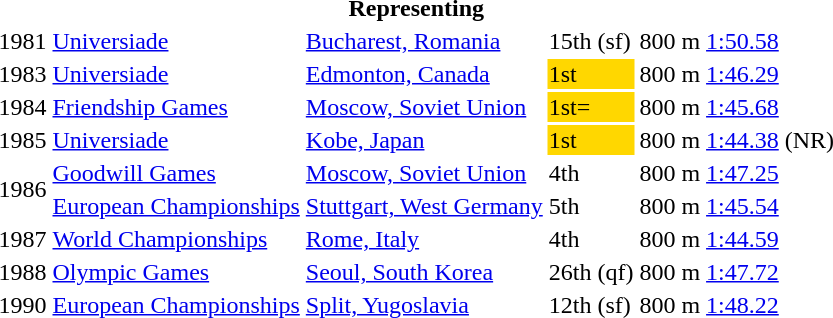<table>
<tr>
<th colspan="6">Representing </th>
</tr>
<tr>
<td>1981</td>
<td><a href='#'>Universiade</a></td>
<td><a href='#'>Bucharest, Romania</a></td>
<td>15th (sf)</td>
<td>800 m</td>
<td><a href='#'>1:50.58</a></td>
</tr>
<tr>
<td>1983</td>
<td><a href='#'>Universiade</a></td>
<td><a href='#'>Edmonton, Canada</a></td>
<td bgcolor=gold>1st</td>
<td>800 m</td>
<td><a href='#'>1:46.29</a></td>
</tr>
<tr>
<td>1984</td>
<td><a href='#'>Friendship Games</a></td>
<td><a href='#'>Moscow, Soviet Union</a></td>
<td bgcolor=gold>1st=</td>
<td>800 m</td>
<td><a href='#'>1:45.68</a></td>
</tr>
<tr>
<td>1985</td>
<td><a href='#'>Universiade</a></td>
<td><a href='#'>Kobe, Japan</a></td>
<td bgcolor=gold>1st</td>
<td>800 m</td>
<td><a href='#'>1:44.38</a> (NR)</td>
</tr>
<tr>
<td rowspan=2>1986</td>
<td><a href='#'>Goodwill Games</a></td>
<td><a href='#'>Moscow, Soviet Union</a></td>
<td>4th</td>
<td>800 m</td>
<td><a href='#'>1:47.25</a></td>
</tr>
<tr>
<td><a href='#'>European Championships</a></td>
<td><a href='#'>Stuttgart, West Germany</a></td>
<td>5th</td>
<td>800 m</td>
<td><a href='#'>1:45.54</a></td>
</tr>
<tr>
<td>1987</td>
<td><a href='#'>World Championships</a></td>
<td><a href='#'>Rome, Italy</a></td>
<td>4th</td>
<td>800 m</td>
<td><a href='#'>1:44.59</a></td>
</tr>
<tr>
<td>1988</td>
<td><a href='#'>Olympic Games</a></td>
<td><a href='#'>Seoul, South Korea</a></td>
<td>26th (qf)</td>
<td>800 m</td>
<td><a href='#'>1:47.72</a></td>
</tr>
<tr>
<td>1990</td>
<td><a href='#'>European Championships</a></td>
<td><a href='#'>Split, Yugoslavia</a></td>
<td>12th (sf)</td>
<td>800 m</td>
<td><a href='#'>1:48.22</a></td>
</tr>
</table>
